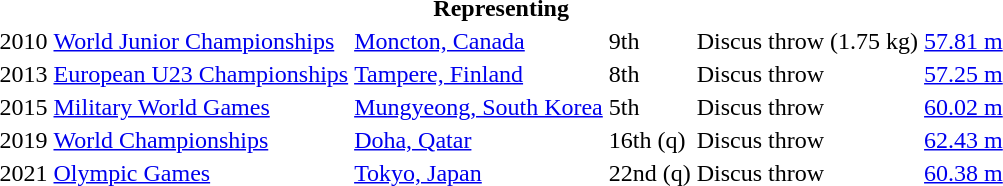<table>
<tr>
<th colspan="6">Representing </th>
</tr>
<tr>
<td>2010</td>
<td><a href='#'>World Junior Championships</a></td>
<td><a href='#'>Moncton, Canada</a></td>
<td>9th</td>
<td>Discus throw (1.75 kg)</td>
<td><a href='#'>57.81 m</a></td>
</tr>
<tr>
<td>2013</td>
<td><a href='#'>European U23 Championships</a></td>
<td><a href='#'>Tampere, Finland</a></td>
<td>8th</td>
<td>Discus throw</td>
<td><a href='#'>57.25 m</a></td>
</tr>
<tr>
<td>2015</td>
<td><a href='#'>Military World Games</a></td>
<td><a href='#'>Mungyeong, South Korea</a></td>
<td>5th</td>
<td>Discus throw</td>
<td><a href='#'>60.02 m</a></td>
</tr>
<tr>
<td>2019</td>
<td><a href='#'>World Championships</a></td>
<td><a href='#'>Doha, Qatar</a></td>
<td>16th (q)</td>
<td>Discus throw</td>
<td><a href='#'>62.43 m</a></td>
</tr>
<tr>
<td>2021</td>
<td><a href='#'>Olympic Games</a></td>
<td><a href='#'>Tokyo, Japan</a></td>
<td>22nd (q)</td>
<td>Discus throw</td>
<td><a href='#'>60.38 m</a></td>
</tr>
</table>
